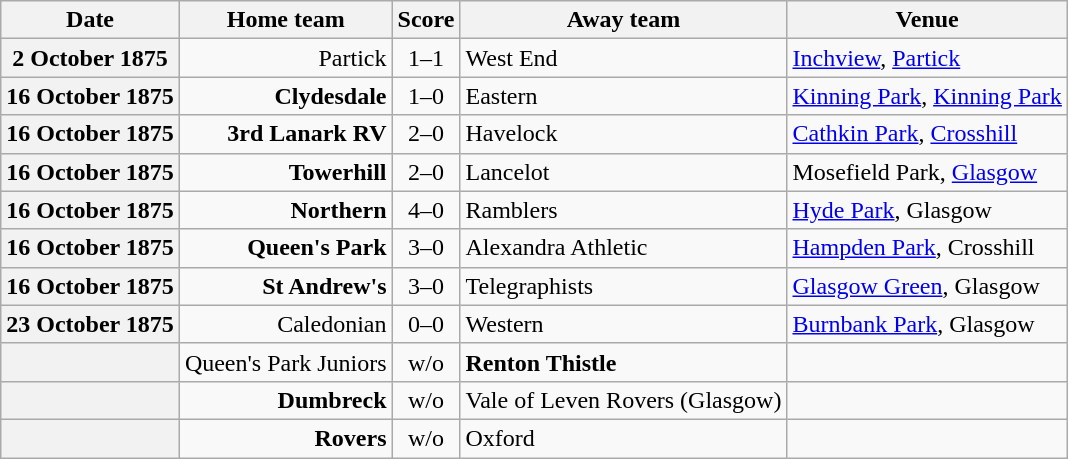<table class="wikitable football-result-list" style="max-width: 80em; text-align: center">
<tr>
<th scope="col">Date</th>
<th scope="col">Home team</th>
<th scope="col">Score</th>
<th scope="col">Away team</th>
<th scope="col">Venue</th>
</tr>
<tr>
<th scope="row">2 October 1875</th>
<td align=right>Partick</td>
<td>1–1</td>
<td align=left>West End</td>
<td align=left><a href='#'>Inchview</a>, <a href='#'>Partick</a></td>
</tr>
<tr>
<th scope="row">16 October 1875</th>
<td align=right><strong>Clydesdale</strong></td>
<td>1–0</td>
<td align=left>Eastern</td>
<td align=left><a href='#'>Kinning Park</a>, <a href='#'>Kinning Park</a></td>
</tr>
<tr>
<th scope="row">16 October 1875</th>
<td align=right><strong>3rd Lanark RV</strong></td>
<td>2–0</td>
<td align=left>Havelock</td>
<td align=left><a href='#'>Cathkin Park</a>, <a href='#'>Crosshill</a></td>
</tr>
<tr>
<th scope="row">16 October 1875</th>
<td align=right><strong>Towerhill</strong></td>
<td>2–0</td>
<td align=left>Lancelot</td>
<td align=left>Mosefield Park, <a href='#'>Glasgow</a></td>
</tr>
<tr>
<th scope="row">16 October 1875</th>
<td align=right><strong>Northern</strong></td>
<td>4–0</td>
<td align=left>Ramblers</td>
<td align=left><a href='#'>Hyde Park</a>, Glasgow</td>
</tr>
<tr>
<th scope="row">16 October 1875</th>
<td align=right><strong>Queen's Park</strong></td>
<td>3–0</td>
<td align=left>Alexandra Athletic</td>
<td align=left><a href='#'>Hampden Park</a>, Crosshill</td>
</tr>
<tr>
<th scope="row">16 October 1875</th>
<td align=right><strong>St Andrew's</strong></td>
<td>3–0</td>
<td align=left>Telegraphists</td>
<td align=left><a href='#'>Glasgow Green</a>, Glasgow</td>
</tr>
<tr>
<th scope="row">23 October 1875</th>
<td align=right>Caledonian</td>
<td>0–0</td>
<td align=left>Western</td>
<td align=left><a href='#'>Burnbank Park</a>, Glasgow</td>
</tr>
<tr>
<th scope="row"></th>
<td align=right>Queen's Park Juniors</td>
<td>w/o</td>
<td align=left><strong>Renton Thistle</strong></td>
<td></td>
</tr>
<tr>
<th scope="row"></th>
<td align=right><strong>Dumbreck</strong></td>
<td>w/o</td>
<td align=left>Vale of Leven Rovers (Glasgow)</td>
<td></td>
</tr>
<tr>
<th scope="row"></th>
<td align=right><strong>Rovers</strong></td>
<td>w/o</td>
<td align=left>Oxford</td>
<td></td>
</tr>
</table>
